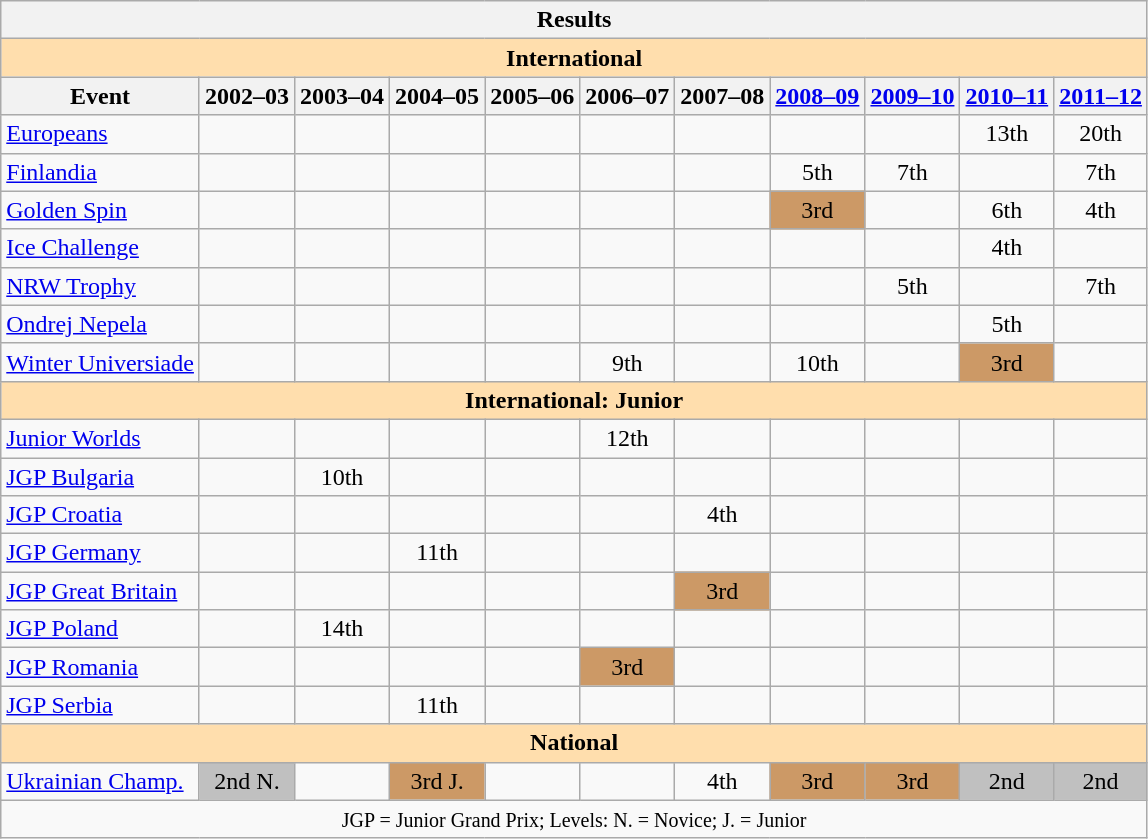<table class="wikitable" style="text-align:center">
<tr>
<th colspan=11 align=center><strong>Results</strong></th>
</tr>
<tr>
<th style="background-color: #ffdead; " colspan=11 align=center><strong>International</strong></th>
</tr>
<tr>
<th>Event</th>
<th>2002–03</th>
<th>2003–04</th>
<th>2004–05</th>
<th>2005–06</th>
<th>2006–07</th>
<th>2007–08</th>
<th><a href='#'>2008–09</a></th>
<th><a href='#'>2009–10</a></th>
<th><a href='#'>2010–11</a></th>
<th><a href='#'>2011–12</a></th>
</tr>
<tr>
<td align=left><a href='#'>Europeans</a></td>
<td></td>
<td></td>
<td></td>
<td></td>
<td></td>
<td></td>
<td></td>
<td></td>
<td>13th</td>
<td>20th</td>
</tr>
<tr>
<td align=left><a href='#'>Finlandia</a></td>
<td></td>
<td></td>
<td></td>
<td></td>
<td></td>
<td></td>
<td>5th</td>
<td>7th</td>
<td></td>
<td>7th</td>
</tr>
<tr>
<td align=left><a href='#'>Golden Spin</a></td>
<td></td>
<td></td>
<td></td>
<td></td>
<td></td>
<td></td>
<td bgcolor=cc9966>3rd</td>
<td></td>
<td>6th</td>
<td>4th</td>
</tr>
<tr>
<td align=left><a href='#'>Ice Challenge</a></td>
<td></td>
<td></td>
<td></td>
<td></td>
<td></td>
<td></td>
<td></td>
<td></td>
<td>4th</td>
<td></td>
</tr>
<tr>
<td align=left><a href='#'>NRW Trophy</a></td>
<td></td>
<td></td>
<td></td>
<td></td>
<td></td>
<td></td>
<td></td>
<td>5th</td>
<td></td>
<td>7th</td>
</tr>
<tr>
<td align=left><a href='#'>Ondrej Nepela</a></td>
<td></td>
<td></td>
<td></td>
<td></td>
<td></td>
<td></td>
<td></td>
<td></td>
<td>5th</td>
<td></td>
</tr>
<tr>
<td align=left><a href='#'>Winter Universiade</a></td>
<td></td>
<td></td>
<td></td>
<td></td>
<td>9th</td>
<td></td>
<td>10th</td>
<td></td>
<td bgcolor=cc9966>3rd</td>
<td></td>
</tr>
<tr>
<th style="background-color: #ffdead; " colspan=11 align=center><strong>International: Junior</strong></th>
</tr>
<tr>
<td align=left><a href='#'>Junior Worlds</a></td>
<td></td>
<td></td>
<td></td>
<td></td>
<td>12th</td>
<td></td>
<td></td>
<td></td>
<td></td>
<td></td>
</tr>
<tr>
<td align=left><a href='#'>JGP Bulgaria</a></td>
<td></td>
<td>10th</td>
<td></td>
<td></td>
<td></td>
<td></td>
<td></td>
<td></td>
<td></td>
<td></td>
</tr>
<tr>
<td align=left><a href='#'>JGP Croatia</a></td>
<td></td>
<td></td>
<td></td>
<td></td>
<td></td>
<td>4th</td>
<td></td>
<td></td>
<td></td>
<td></td>
</tr>
<tr>
<td align=left><a href='#'>JGP Germany</a></td>
<td></td>
<td></td>
<td>11th</td>
<td></td>
<td></td>
<td></td>
<td></td>
<td></td>
<td></td>
<td></td>
</tr>
<tr>
<td align=left><a href='#'>JGP Great Britain</a></td>
<td></td>
<td></td>
<td></td>
<td></td>
<td></td>
<td bgcolor=cc9966>3rd</td>
<td></td>
<td></td>
<td></td>
<td></td>
</tr>
<tr>
<td align=left><a href='#'>JGP Poland</a></td>
<td></td>
<td>14th</td>
<td></td>
<td></td>
<td></td>
<td></td>
<td></td>
<td></td>
<td></td>
<td></td>
</tr>
<tr>
<td align=left><a href='#'>JGP Romania</a></td>
<td></td>
<td></td>
<td></td>
<td></td>
<td bgcolor=cc9966>3rd</td>
<td></td>
<td></td>
<td></td>
<td></td>
<td></td>
</tr>
<tr>
<td align=left><a href='#'>JGP Serbia</a></td>
<td></td>
<td></td>
<td>11th</td>
<td></td>
<td></td>
<td></td>
<td></td>
<td></td>
<td></td>
<td></td>
</tr>
<tr>
<th style="background-color: #ffdead; " colspan=11 align=center><strong>National</strong></th>
</tr>
<tr>
<td align=left><a href='#'>Ukrainian Champ.</a></td>
<td bgcolor=silver>2nd N.</td>
<td></td>
<td bgcolor=cc9966>3rd J.</td>
<td></td>
<td></td>
<td>4th</td>
<td bgcolor=cc9966>3rd</td>
<td bgcolor=cc9966>3rd</td>
<td bgcolor=silver>2nd</td>
<td bgcolor=silver>2nd</td>
</tr>
<tr>
<td colspan=11 align=center><small> JGP = Junior Grand Prix; Levels: N. = Novice; J. = Junior </small></td>
</tr>
</table>
